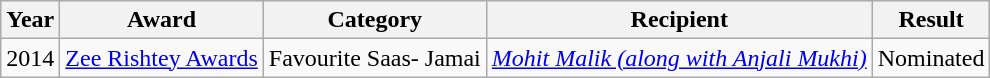<table class="wikitable">
<tr>
<th>Year</th>
<th>Award</th>
<th>Category</th>
<th>Recipient</th>
<th>Result</th>
</tr>
<tr>
<td>2014</td>
<td><a href='#'>Zee Rishtey Awards</a></td>
<td>Favourite Saas- Jamai</td>
<td><em><a href='#'>Mohit Malik (along with Anjali Mukhi)</a></em></td>
<td>Nominated</td>
</tr>
</table>
